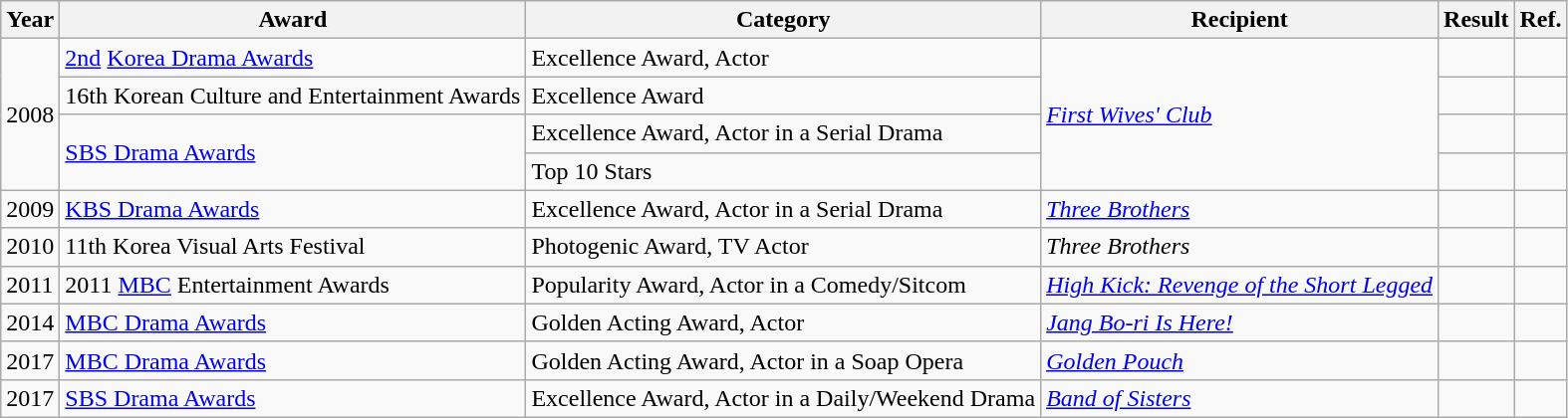<table class="wikitable">
<tr>
<th>Year</th>
<th>Award</th>
<th>Category</th>
<th>Recipient</th>
<th>Result</th>
<th>Ref.</th>
</tr>
<tr>
<td rowspan="4">2008</td>
<td><a href='#'>2nd</a> <a href='#'>Korea Drama Awards</a></td>
<td>Excellence Award, Actor</td>
<td rowspan="4"><em><a href='#'>First Wives' Club</a></em></td>
<td></td>
<td></td>
</tr>
<tr>
<td>16th Korean Culture and Entertainment Awards</td>
<td>Excellence Award</td>
<td></td>
<td></td>
</tr>
<tr>
<td rowspan="2"><a href='#'>SBS Drama Awards</a></td>
<td>Excellence Award, Actor in a Serial Drama</td>
<td></td>
<td></td>
</tr>
<tr>
<td>Top 10 Stars</td>
<td></td>
<td></td>
</tr>
<tr>
<td>2009</td>
<td><a href='#'>KBS Drama Awards</a></td>
<td>Excellence Award, Actor in a Serial Drama</td>
<td><em><a href='#'>Three Brothers</a></em></td>
<td></td>
<td></td>
</tr>
<tr>
<td>2010</td>
<td>11th Korea Visual Arts Festival</td>
<td>Photogenic Award, TV Actor</td>
<td><em>Three Brothers</em></td>
<td></td>
<td></td>
</tr>
<tr>
<td>2011</td>
<td>2011 <a href='#'>MBC</a> Entertainment Awards</td>
<td>Popularity Award, Actor in a Comedy/Sitcom</td>
<td><em><a href='#'>High Kick: Revenge of the Short Legged</a></em></td>
<td></td>
<td></td>
</tr>
<tr>
<td>2014</td>
<td><a href='#'>MBC Drama Awards</a></td>
<td>Golden Acting Award, Actor</td>
<td><em><a href='#'>Jang Bo-ri Is Here!</a></em></td>
<td></td>
<td></td>
</tr>
<tr>
<td>2017</td>
<td><a href='#'>MBC Drama Awards</a></td>
<td>Golden Acting Award, Actor in a Soap Opera</td>
<td><em><a href='#'>Golden Pouch</a></em></td>
<td></td>
<td></td>
</tr>
<tr>
<td>2017</td>
<td><a href='#'>SBS Drama Awards</a></td>
<td>Excellence Award, Actor in a Daily/Weekend Drama</td>
<td><a href='#'><em>Band of Sisters</em></a></td>
<td></td>
<td></td>
</tr>
</table>
